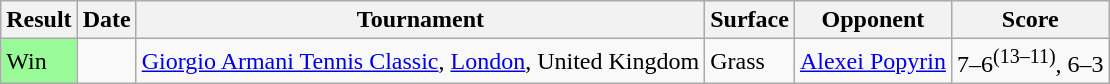<table class="wikitable">
<tr>
<th>Result</th>
<th>Date</th>
<th>Tournament</th>
<th>Surface</th>
<th>Opponent</th>
<th class="unsortable">Score</th>
</tr>
<tr>
<td bgcolor=98fb98>Win</td>
<td></td>
<td><a href='#'>Giorgio Armani Tennis Classic</a>, <a href='#'>London</a>, United Kingdom</td>
<td>Grass</td>
<td> <a href='#'>Alexei Popyrin</a></td>
<td>7–6<sup>(13–11)</sup>, 6–3</td>
</tr>
</table>
